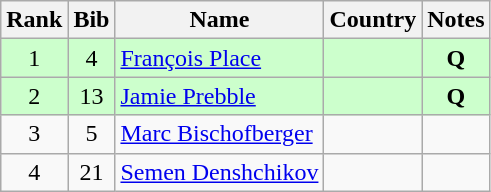<table class="wikitable" style="text-align:center;">
<tr>
<th>Rank</th>
<th>Bib</th>
<th>Name</th>
<th>Country</th>
<th>Notes</th>
</tr>
<tr bgcolor="#ccffcc">
<td>1</td>
<td>4</td>
<td align=left><a href='#'>François Place</a></td>
<td align=left></td>
<td><strong>Q</strong></td>
</tr>
<tr bgcolor="#ccffcc">
<td>2</td>
<td>13</td>
<td align=left><a href='#'>Jamie Prebble</a></td>
<td align=left></td>
<td><strong>Q</strong></td>
</tr>
<tr>
<td>3</td>
<td>5</td>
<td align=left><a href='#'>Marc Bischofberger</a></td>
<td align=left></td>
<td></td>
</tr>
<tr>
<td>4</td>
<td>21</td>
<td align=left><a href='#'>Semen Denshchikov</a></td>
<td align=left></td>
<td></td>
</tr>
</table>
